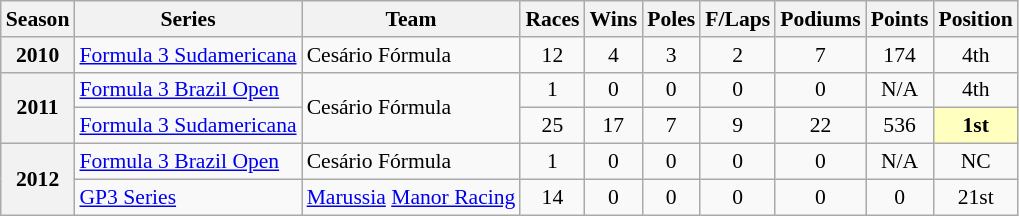<table class="wikitable" style="font-size: 90%; text-align:center">
<tr>
<th>Season</th>
<th>Series</th>
<th>Team</th>
<th>Races</th>
<th>Wins</th>
<th>Poles</th>
<th>F/Laps</th>
<th>Podiums</th>
<th>Points</th>
<th>Position</th>
</tr>
<tr>
<th>2010</th>
<td align=left><a href='#'>Formula 3 Sudamericana</a></td>
<td align=left>Cesário Fórmula</td>
<td>12</td>
<td>4</td>
<td>3</td>
<td>2</td>
<td>7</td>
<td>174</td>
<td>4th</td>
</tr>
<tr>
<th rowspan=2>2011</th>
<td align=left><a href='#'>Formula 3 Brazil Open</a></td>
<td rowspan=2 align=left>Cesário Fórmula</td>
<td>1</td>
<td>0</td>
<td>0</td>
<td>0</td>
<td>0</td>
<td>N/A</td>
<td>4th</td>
</tr>
<tr>
<td align=left><a href='#'>Formula 3 Sudamericana</a></td>
<td>25</td>
<td>17</td>
<td>7</td>
<td>9</td>
<td>22</td>
<td>536</td>
<td style="background:#FFFFBF;"><strong>1st</strong></td>
</tr>
<tr>
<th rowspan=2>2012</th>
<td align=left><a href='#'>Formula 3 Brazil Open</a></td>
<td align=left>Cesário Fórmula</td>
<td>1</td>
<td>0</td>
<td>0</td>
<td>0</td>
<td>0</td>
<td>N/A</td>
<td>NC</td>
</tr>
<tr>
<td align=left><a href='#'>GP3 Series</a></td>
<td align=left><a href='#'>Marussia</a> <a href='#'>Manor Racing</a></td>
<td>14</td>
<td>0</td>
<td>0</td>
<td>0</td>
<td>0</td>
<td>0</td>
<td>21st</td>
</tr>
</table>
